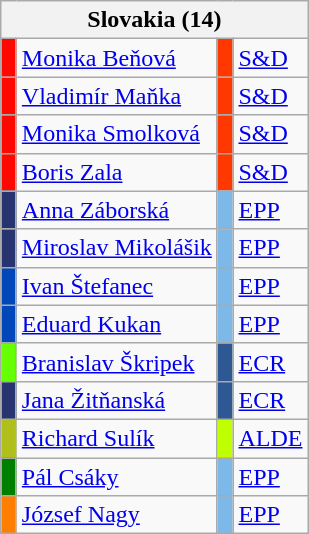<table class="wikitable">
<tr>
<th colspan=4>Slovakia (14)</th>
</tr>
<tr>
<td style="background:#ff0800; width:3px;"></td>
<td><a href='#'>Monika Beňová</a></td>
<td style="background-color:#FF3800; width:3px;"></td>
<td><a href='#'>S&D</a></td>
</tr>
<tr>
<td style="background:#ff0800; width:3px;"></td>
<td><a href='#'>Vladimír Maňka</a></td>
<td style="background-color:#FF3800; width:3px;"></td>
<td><a href='#'>S&D</a></td>
</tr>
<tr>
<td style="background:#ff0800; width:3px;"></td>
<td><a href='#'>Monika Smolková</a></td>
<td style="background-color:#FF3800; width:3px;"></td>
<td><a href='#'>S&D</a></td>
</tr>
<tr>
<td style="background:#ff0800; width:3px;"></td>
<td><a href='#'>Boris Zala</a></td>
<td style="background-color:#FF3800; width:3px;"></td>
<td><a href='#'>S&D</a></td>
</tr>
<tr>
<td style="background:#27346f; width:3px;"></td>
<td><a href='#'>Anna Záborská</a></td>
<td style="background-color:#7CB9E8; width:3px;"></td>
<td><a href='#'>EPP</a></td>
</tr>
<tr>
<td style="background:#27346f; width:3px;"></td>
<td><a href='#'>Miroslav Mikolášik</a></td>
<td style="background-color:#7CB9E8; width:3px;"></td>
<td><a href='#'>EPP</a></td>
</tr>
<tr>
<td style="background:#0048ba; width:3px;"></td>
<td><a href='#'>Ivan Štefanec</a></td>
<td style="background-color:#7CB9E8; width:3px;"></td>
<td><a href='#'>EPP</a></td>
</tr>
<tr>
<td style="background:#0048ba; width:3px;"></td>
<td><a href='#'>Eduard Kukan</a></td>
<td style="background-color:#7CB9E8; width:3px;"></td>
<td><a href='#'>EPP</a></td>
</tr>
<tr>
<td style="background:#6f0; width:3px;"></td>
<td><a href='#'>Branislav Škripek</a></td>
<td style="background-color:#2E5894; width:3px;"></td>
<td><a href='#'>ECR</a></td>
</tr>
<tr>
<td style="background:#27346f; width:3px;"></td>
<td><a href='#'>Jana Žitňanská</a></td>
<td style="background-color:#2E5894; width:3px;"></td>
<td><a href='#'>ECR</a></td>
</tr>
<tr>
<td style="background:#b0bf1a; width:3px;"></td>
<td><a href='#'>Richard Sulík</a></td>
<td style="background-color:#BFFF00; width:3px;"></td>
<td><a href='#'>ALDE</a></td>
</tr>
<tr>
<td style="background:green; width:3px;"></td>
<td><a href='#'>Pál Csáky</a></td>
<td style="background-color:#7CB9E8; width:3px;"></td>
<td><a href='#'>EPP</a></td>
</tr>
<tr>
<td style="background:#ff7e00; width:3px;"></td>
<td><a href='#'>József Nagy</a></td>
<td style="background-color:#7CB9E8; width:3px;"></td>
<td><a href='#'>EPP</a></td>
</tr>
</table>
